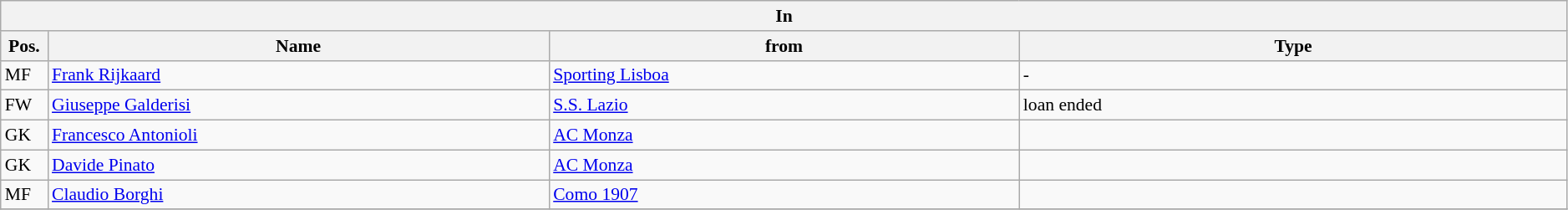<table class="wikitable" style="font-size:90%;width:99%;">
<tr>
<th colspan="4">In</th>
</tr>
<tr>
<th width=3%>Pos.</th>
<th width=32%>Name</th>
<th width=30%>from</th>
<th width=35%>Type</th>
</tr>
<tr>
<td>MF</td>
<td><a href='#'>Frank Rijkaard</a></td>
<td><a href='#'>Sporting Lisboa</a></td>
<td>-</td>
</tr>
<tr>
<td>FW</td>
<td><a href='#'>Giuseppe Galderisi</a></td>
<td><a href='#'>S.S. Lazio</a></td>
<td>loan ended</td>
</tr>
<tr>
<td>GK</td>
<td><a href='#'>Francesco Antonioli</a></td>
<td><a href='#'>AC Monza</a></td>
<td></td>
</tr>
<tr>
<td>GK</td>
<td><a href='#'>Davide Pinato</a></td>
<td><a href='#'>AC Monza</a></td>
<td></td>
</tr>
<tr>
<td>MF</td>
<td><a href='#'>Claudio Borghi</a></td>
<td><a href='#'>Como 1907</a></td>
<td></td>
</tr>
<tr>
</tr>
</table>
